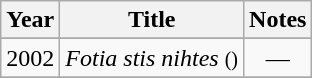<table class="wikitable"|width=100%>
<tr>
<th scope="col">Year</th>
<th scope="col">Title</th>
<th scope="col">Notes</th>
</tr>
<tr>
</tr>
<tr>
<td align="left">2002</td>
<td align="left"><em>Fotia stis nihtes</em> <small>()</small></td>
<td align="center">—</td>
</tr>
<tr>
</tr>
</table>
